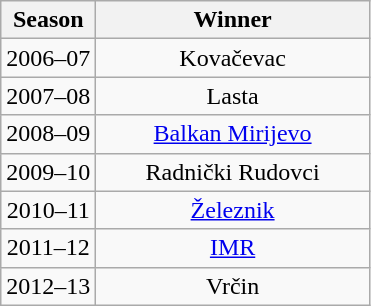<table class="wikitable sortable" style="text-align:center">
<tr>
<th>Season</th>
<th width=175>Winner</th>
</tr>
<tr>
<td>2006–07</td>
<td>Kovačevac</td>
</tr>
<tr>
<td>2007–08</td>
<td>Lasta</td>
</tr>
<tr>
<td>2008–09</td>
<td><a href='#'>Balkan Mirijevo</a></td>
</tr>
<tr>
<td>2009–10</td>
<td>Radnički Rudovci</td>
</tr>
<tr>
<td>2010–11</td>
<td><a href='#'>Železnik</a></td>
</tr>
<tr>
<td>2011–12</td>
<td><a href='#'>IMR</a></td>
</tr>
<tr>
<td>2012–13</td>
<td>Vrčin</td>
</tr>
</table>
